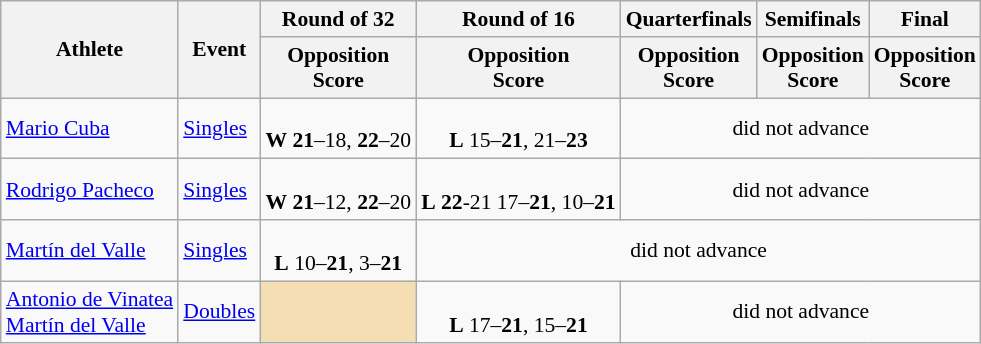<table class="wikitable" border="1" style="font-size:90%">
<tr>
<th rowspan=2>Athlete</th>
<th rowspan=2>Event</th>
<th>Round of 32</th>
<th>Round of 16</th>
<th>Quarterfinals</th>
<th>Semifinals</th>
<th>Final</th>
</tr>
<tr>
<th>Opposition<br>Score</th>
<th>Opposition<br>Score</th>
<th>Opposition<br>Score</th>
<th>Opposition<br>Score</th>
<th>Opposition<br>Score</th>
</tr>
<tr>
<td><a href='#'>Mario Cuba</a></td>
<td><a href='#'>Singles</a></td>
<td align=center><br><strong>W</strong> <strong>21</strong>–18, <strong>22</strong>–20</td>
<td align=center><br><strong>L</strong> 15–<strong>21</strong>, 21–<strong>23</strong></td>
<td align=center colspan=4>did not advance</td>
</tr>
<tr>
<td><a href='#'>Rodrigo Pacheco</a></td>
<td><a href='#'>Singles</a></td>
<td align=center><br><strong>W</strong> <strong>21</strong>–12, <strong>22</strong>–20</td>
<td align=center><br><strong>L</strong> <strong>22</strong>-21 17–<strong>21</strong>, 10–<strong>21</strong></td>
<td align=center colspan=4>did not advance</td>
</tr>
<tr>
<td><a href='#'>Martín del Valle</a></td>
<td><a href='#'>Singles</a></td>
<td align=center><br><strong>L</strong> 10–<strong>21</strong>, 3–<strong>21</strong></td>
<td align=center colspan=5>did not advance</td>
</tr>
<tr>
<td><a href='#'>Antonio de Vinatea</a><br><a href='#'>Martín del Valle</a></td>
<td><a href='#'>Doubles</a></td>
<td bgcolor=wheat></td>
<td align=center><br><strong>L</strong> 17–<strong>21</strong>, 15–<strong>21</strong></td>
<td align=center colspan=4>did not advance</td>
</tr>
</table>
